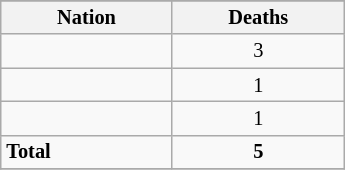<table class="wikitable sortable floatright" style="font-size:85%; text-align:left; margin:0 0 1.5em 1.5em; width:230px">
<tr>
</tr>
<tr>
<th>Nation</th>
<th data-sort-type="number">Deaths</th>
</tr>
<tr>
<td></td>
<td style="text-align:center;">3</td>
</tr>
<tr>
<td></td>
<td style="text-align:center;">1</td>
</tr>
<tr>
<td></td>
<td style="text-align:center;">1</td>
</tr>
<tr>
<td><strong>Total</strong></td>
<td style="text-align:center;"><strong>5</strong></td>
</tr>
<tr>
</tr>
</table>
